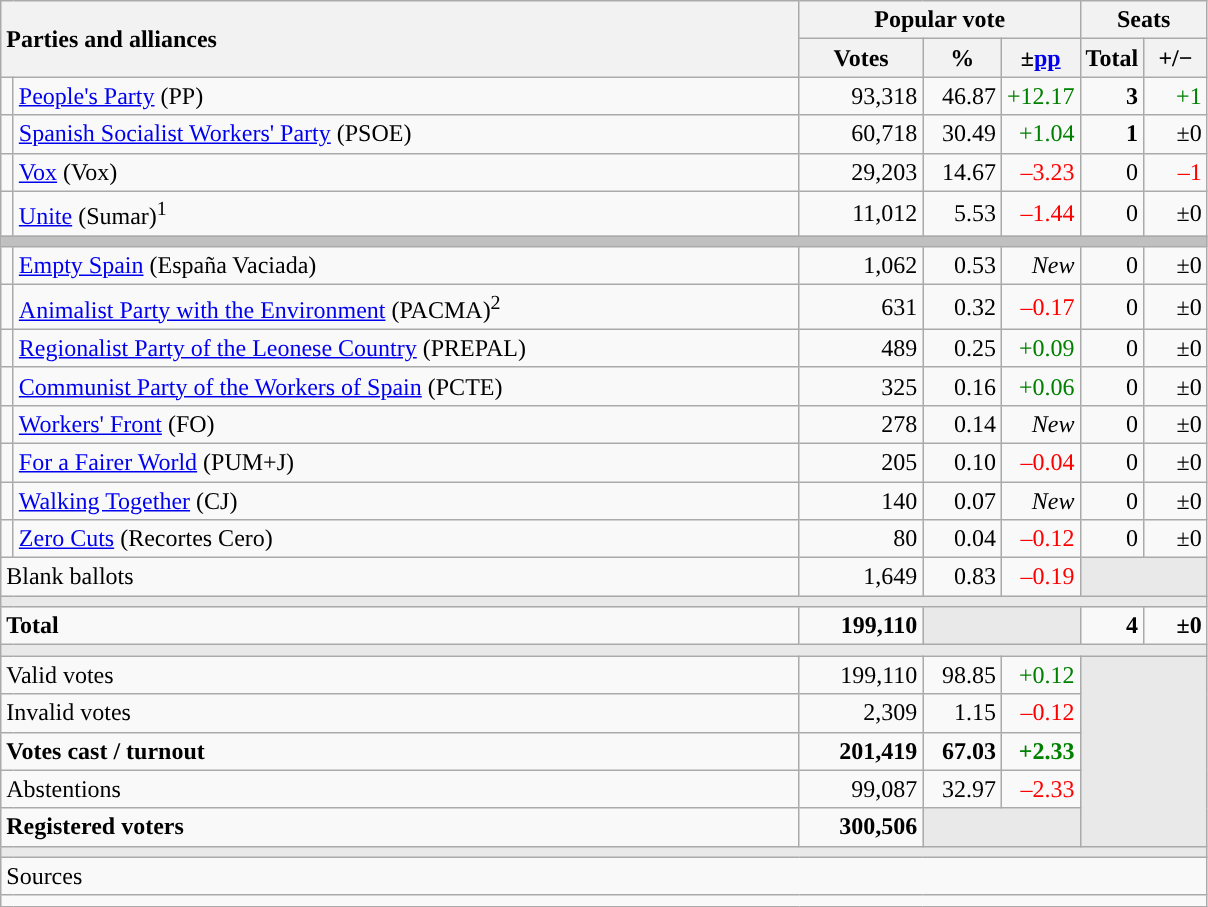<table class="wikitable" style="text-align:right;">
<tr>
<th style="text-align:left;" rowspan="2" colspan="2" width="525">Parties and alliances</th>
<th colspan="3">Popular vote</th>
<th colspan="2">Seats</th>
</tr>
<tr>
<th width="75">Votes</th>
<th width="45">%</th>
<th width="45">±<a href='#'>pp</a></th>
<th width="35">Total</th>
<th width="35">+/−</th>
</tr>
<tr>
<td width="1" style="color:inherit;background:"></td>
<td align="left"><a href='#'>People's Party</a> (PP)</td>
<td>93,318</td>
<td>46.87</td>
<td style="color:green;">+12.17</td>
<td><strong>3</strong></td>
<td style="color:green;">+1</td>
</tr>
<tr>
<td style="color:inherit;background:"></td>
<td align="left"><a href='#'>Spanish Socialist Workers' Party</a> (PSOE)</td>
<td>60,718</td>
<td>30.49</td>
<td style="color:green;">+1.04</td>
<td><strong>1</strong></td>
<td>±0</td>
</tr>
<tr>
<td style="color:inherit;background:"></td>
<td align="left"><a href='#'>Vox</a> (Vox)</td>
<td>29,203</td>
<td>14.67</td>
<td style="color:red;">–3.23</td>
<td>0</td>
<td style="color:red;">–1</td>
</tr>
<tr>
<td style="color:inherit;background:"></td>
<td align="left"><a href='#'>Unite</a> (Sumar)<sup>1</sup></td>
<td>11,012</td>
<td>5.53</td>
<td style="color:red;">–1.44</td>
<td>0</td>
<td>±0</td>
</tr>
<tr>
<td colspan="7" bgcolor="#C0C0C0"></td>
</tr>
<tr>
<td style="color:inherit;background:"></td>
<td align="left"><a href='#'>Empty Spain</a> (España Vaciada)</td>
<td>1,062</td>
<td>0.53</td>
<td><em>New</em></td>
<td>0</td>
<td>±0</td>
</tr>
<tr>
<td style="color:inherit;background:"></td>
<td align="left"><a href='#'>Animalist Party with the Environment</a> (PACMA)<sup>2</sup></td>
<td>631</td>
<td>0.32</td>
<td style="color:red;">–0.17</td>
<td>0</td>
<td>±0</td>
</tr>
<tr>
<td style="color:inherit;background:"></td>
<td align="left"><a href='#'>Regionalist Party of the Leonese Country</a> (PREPAL)</td>
<td>489</td>
<td>0.25</td>
<td style="color:green;">+0.09</td>
<td>0</td>
<td>±0</td>
</tr>
<tr>
<td style="color:inherit;background:"></td>
<td align="left"><a href='#'>Communist Party of the Workers of Spain</a> (PCTE)</td>
<td>325</td>
<td>0.16</td>
<td style="color:green;">+0.06</td>
<td>0</td>
<td>±0</td>
</tr>
<tr>
<td style="color:inherit;background:"></td>
<td align="left"><a href='#'>Workers' Front</a> (FO)</td>
<td>278</td>
<td>0.14</td>
<td><em>New</em></td>
<td>0</td>
<td>±0</td>
</tr>
<tr>
<td style="color:inherit;background:"></td>
<td align="left"><a href='#'>For a Fairer World</a> (PUM+J)</td>
<td>205</td>
<td>0.10</td>
<td style="color:red;">–0.04</td>
<td>0</td>
<td>±0</td>
</tr>
<tr>
<td style="color:inherit;background:"></td>
<td align="left"><a href='#'>Walking Together</a> (CJ)</td>
<td>140</td>
<td>0.07</td>
<td><em>New</em></td>
<td>0</td>
<td>±0</td>
</tr>
<tr>
<td style="color:inherit;background:"></td>
<td align="left"><a href='#'>Zero Cuts</a> (Recortes Cero)</td>
<td>80</td>
<td>0.04</td>
<td style="color:red;">–0.12</td>
<td>0</td>
<td>±0</td>
</tr>
<tr>
<td align="left" colspan="2">Blank ballots</td>
<td>1,649</td>
<td>0.83</td>
<td style="color:red;">–0.19</td>
<td bgcolor="#E9E9E9" colspan="2"></td>
</tr>
<tr>
<td colspan="7" bgcolor="#E9E9E9"></td>
</tr>
<tr style="font-weight:bold;">
<td align="left" colspan="2">Total</td>
<td>199,110</td>
<td bgcolor="#E9E9E9" colspan="2"></td>
<td>4</td>
<td>±0</td>
</tr>
<tr>
<td colspan="7" bgcolor="#E9E9E9"></td>
</tr>
<tr>
<td align="left" colspan="2">Valid votes</td>
<td>199,110</td>
<td>98.85</td>
<td style="color:green;">+0.12</td>
<td bgcolor="#E9E9E9" colspan="2" rowspan="5"></td>
</tr>
<tr>
<td align="left" colspan="2">Invalid votes</td>
<td>2,309</td>
<td>1.15</td>
<td style="color:red;">–0.12</td>
</tr>
<tr style="font-weight:bold;">
<td align="left" colspan="2">Votes cast / turnout</td>
<td>201,419</td>
<td>67.03</td>
<td style="color:green;">+2.33</td>
</tr>
<tr>
<td align="left" colspan="2">Abstentions</td>
<td>99,087</td>
<td>32.97</td>
<td style="color:red;">–2.33</td>
</tr>
<tr style="font-weight:bold;">
<td align="left" colspan="2">Registered voters</td>
<td>300,506</td>
<td bgcolor="#E9E9E9" colspan="2"></td>
</tr>
<tr>
<td colspan="7" bgcolor="#E9E9E9"></td>
</tr>
<tr>
<td align="left" colspan="7">Sources</td>
</tr>
<tr>
<td colspan="7" style="text-align:left; max-width:790px;"></td>
</tr>
</table>
